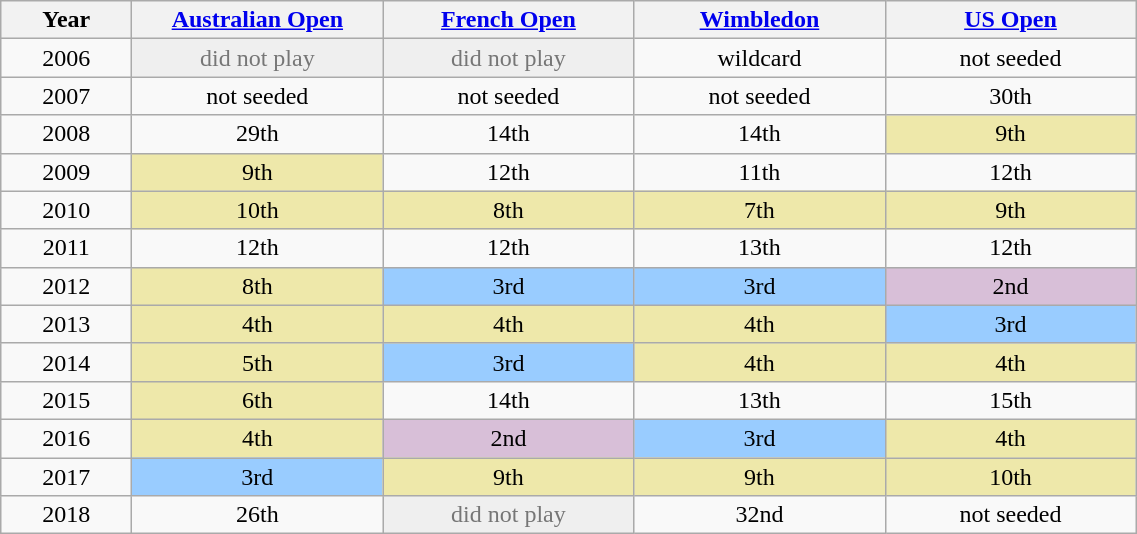<table class="wikitable" style="text-align:center">
<tr>
<th width="80">Year</th>
<th width="160"><a href='#'>Australian Open</a></th>
<th width="160"><a href='#'>French Open</a></th>
<th width="160"><a href='#'>Wimbledon</a></th>
<th width="160"><a href='#'>US Open</a></th>
</tr>
<tr>
<td>2006</td>
<td style=background:#efefef;color:#767676>did not play</td>
<td style=background:#efefef;color:#767676>did not play</td>
<td bgcolor="">wildcard</td>
<td bgcolor="">not seeded</td>
</tr>
<tr>
<td>2007</td>
<td bgcolor="">not seeded</td>
<td bgcolor="">not seeded</td>
<td bgcolor="">not seeded</td>
<td bgcolor="">30th</td>
</tr>
<tr>
<td>2008</td>
<td bgcolor="">29th</td>
<td bgcolor="">14th</td>
<td bgcolor="">14th</td>
<td bgcolor="eee8aa">9th</td>
</tr>
<tr>
<td>2009</td>
<td bgcolor="eee8aa">9th</td>
<td bgcolor="">12th</td>
<td bgcolor="">11th</td>
<td bgcolor="">12th</td>
</tr>
<tr>
<td>2010</td>
<td bgcolor="eee8aa">10th</td>
<td bgcolor="eee8aa">8th</td>
<td bgcolor="eee8aa">7th</td>
<td bgcolor="eee8aa">9th</td>
</tr>
<tr>
<td>2011</td>
<td bgcolor="">12th</td>
<td bgcolor="">12th</td>
<td bgcolor="">13th</td>
<td bgcolor="">12th</td>
</tr>
<tr>
<td>2012</td>
<td bgcolor="eee8aa">8th</td>
<td style="background:#9cf;">3rd</td>
<td style="background:#9cf;">3rd</td>
<td style="background:thistle;">2nd</td>
</tr>
<tr>
<td>2013</td>
<td bgcolor="eee8aa">4th</td>
<td bgcolor="eee8aa">4th</td>
<td bgcolor="eee8aa">4th</td>
<td style="background:#9cf;">3rd</td>
</tr>
<tr>
<td>2014</td>
<td bgcolor="eee8aa">5th</td>
<td style="background:#9cf;">3rd</td>
<td bgcolor="eee8aa">4th</td>
<td bgcolor="eee8aa">4th</td>
</tr>
<tr>
<td>2015</td>
<td bgcolor="eee8aa">6th</td>
<td bgcolor="">14th</td>
<td bgcolor="">13th</td>
<td bgcolor="">15th</td>
</tr>
<tr>
<td>2016</td>
<td bgcolor="eee8aa">4th</td>
<td style="background:thistle;">2nd</td>
<td style="background:#9cf;">3rd</td>
<td style="background:#eee8aa;">4th</td>
</tr>
<tr>
<td>2017</td>
<td style="background:#9cf;">3rd</td>
<td bgcolor="eee8aa">9th</td>
<td bgcolor="eee8aa">9th</td>
<td bgcolor="eee8aa">10th</td>
</tr>
<tr>
<td>2018</td>
<td bgcolor="">26th</td>
<td style=background:#efefef;color:#767676>did not play</td>
<td bgcolor="">32nd</td>
<td>not seeded</td>
</tr>
</table>
